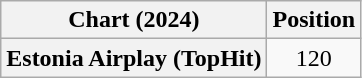<table class="wikitable plainrowheaders" style="text-align:center">
<tr>
<th scope="col">Chart (2024)</th>
<th scope="col">Position</th>
</tr>
<tr>
<th scope="row">Estonia Airplay (TopHit)</th>
<td>120</td>
</tr>
</table>
